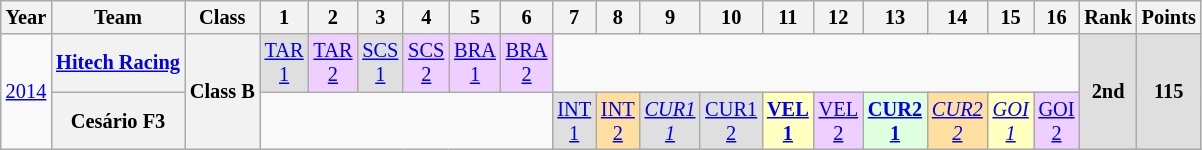<table class="wikitable" style="text-align:center; font-size:85%">
<tr>
<th>Year</th>
<th>Team</th>
<th>Class</th>
<th>1</th>
<th>2</th>
<th>3</th>
<th>4</th>
<th>5</th>
<th>6</th>
<th>7</th>
<th>8</th>
<th>9</th>
<th>10</th>
<th>11</th>
<th>12</th>
<th>13</th>
<th>14</th>
<th>15</th>
<th>16</th>
<th>Rank</th>
<th>Points</th>
</tr>
<tr>
<td rowspan=2><a href='#'>2014</a></td>
<th nowrap><a href='#'>Hitech Racing</a></th>
<th rowspan=2 nowrap>Class B</th>
<td style="background:#DFDFDF;"><a href='#'>TAR<br>1</a><br></td>
<td style="background:#efcfff;"><a href='#'>TAR<br>2</a><br></td>
<td style="background:#DFDFDF;"><a href='#'>SCS<br>1</a><br></td>
<td style="background:#efcfff;"><a href='#'>SCS<br>2</a><br></td>
<td style="background:#efcfff;"><a href='#'>BRA<br>1</a><br></td>
<td style="background:#efcfff;"><a href='#'>BRA<br>2</a><br></td>
<td colspan=10></td>
<th rowspan=2 style="background:#DFDFDF;">2nd</th>
<th rowspan=2 style="background:#DFDFDF;">115</th>
</tr>
<tr>
<th nowrap>Cesário F3</th>
<td colspan=6></td>
<td style="background:#DFDFDF;"><a href='#'>INT<br>1</a><br></td>
<td style="background:#FFDF9F;"><a href='#'>INT<br>2</a><br></td>
<td style="background:#DFDFDF;"><em><a href='#'>CUR1<br>1</a></em><br></td>
<td style="background:#DFDFDF;"><a href='#'>CUR1<br>2</a><br></td>
<td style="background:#FFFFBF;"><strong><a href='#'>VEL<br>1</a></strong><br></td>
<td style="background:#efcfff;"><a href='#'>VEL<br>2</a><br></td>
<td style="background:#DFFFDF;"><strong><a href='#'>CUR2<br>1</a></strong><br></td>
<td style="background:#FFDF9F;"><em><a href='#'>CUR2<br>2</a></em><br></td>
<td style="background:#FFFFBF;"><em><a href='#'>GOI<br>1</a></em><br></td>
<td style="background:#efcfff;"><a href='#'>GOI<br>2</a><br></td>
</tr>
</table>
